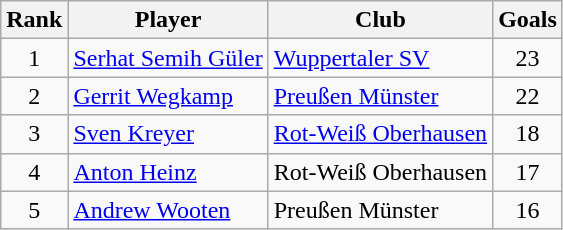<table class="wikitable" style="text-align: center;">
<tr>
<th>Rank</th>
<th>Player</th>
<th>Club</th>
<th>Goals</th>
</tr>
<tr>
<td>1</td>
<td align="left"> <a href='#'>Serhat Semih Güler</a></td>
<td align="left"><a href='#'>Wuppertaler SV</a></td>
<td>23</td>
</tr>
<tr>
<td>2</td>
<td align="left"> <a href='#'>Gerrit Wegkamp</a></td>
<td align="left"><a href='#'>Preußen Münster</a></td>
<td>22</td>
</tr>
<tr>
<td>3</td>
<td align="left"> <a href='#'>Sven Kreyer</a></td>
<td align="left"><a href='#'>Rot-Weiß Oberhausen</a></td>
<td>18</td>
</tr>
<tr>
<td>4</td>
<td align="left"> <a href='#'>Anton Heinz</a></td>
<td align="left">Rot-Weiß Oberhausen</td>
<td>17</td>
</tr>
<tr>
<td>5</td>
<td align="left"> <a href='#'>Andrew Wooten</a></td>
<td align="left">Preußen Münster</td>
<td>16</td>
</tr>
</table>
